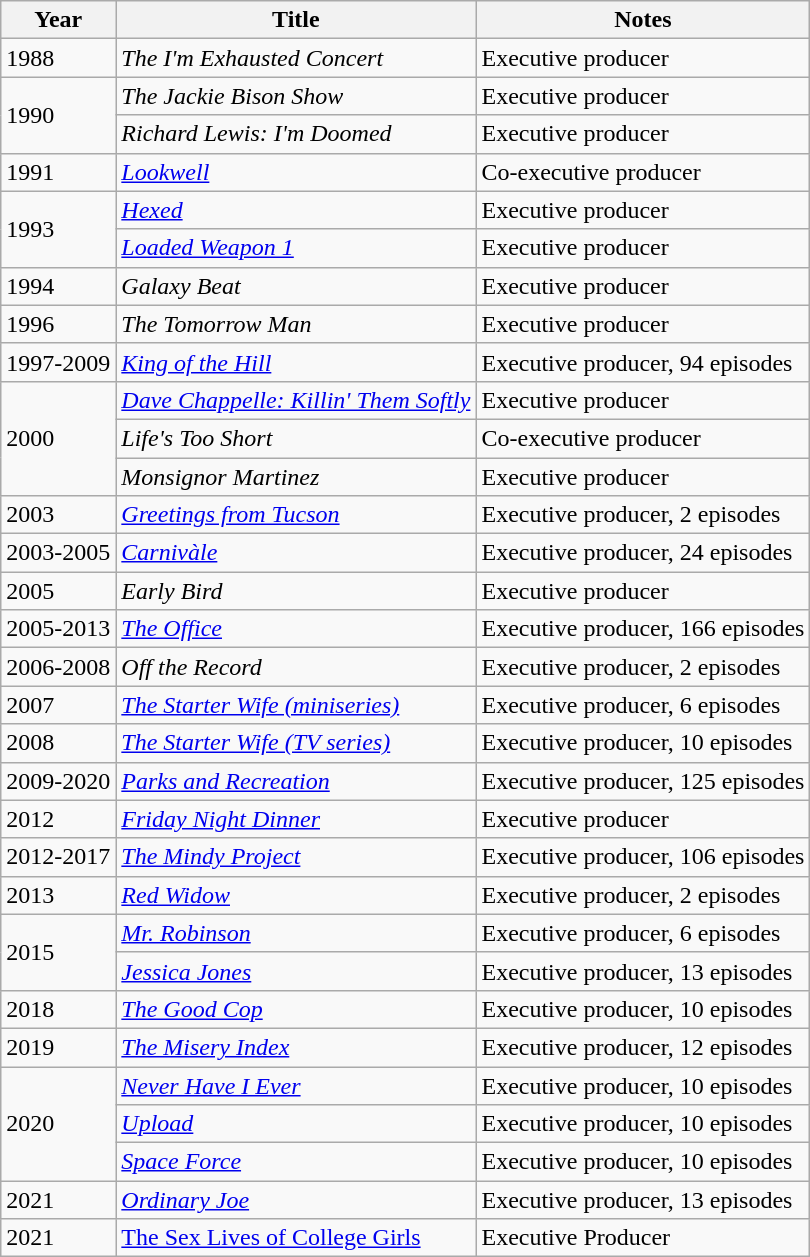<table class="wikitable sortable">
<tr>
<th>Year</th>
<th>Title</th>
<th>Notes</th>
</tr>
<tr>
<td>1988</td>
<td><em>The I'm Exhausted Concert</em></td>
<td>Executive producer</td>
</tr>
<tr>
<td rowspan="2">1990</td>
<td><em>The Jackie Bison Show</em></td>
<td>Executive producer</td>
</tr>
<tr>
<td><em>Richard Lewis: I'm Doomed</em></td>
<td>Executive producer</td>
</tr>
<tr>
<td>1991</td>
<td><em><a href='#'>Lookwell</a></em></td>
<td>Co-executive producer</td>
</tr>
<tr>
<td rowspan=2>1993</td>
<td><em><a href='#'>Hexed</a></em></td>
<td>Executive producer</td>
</tr>
<tr>
<td><em><a href='#'>Loaded Weapon 1</a></em></td>
<td>Executive producer</td>
</tr>
<tr>
<td>1994</td>
<td><em>Galaxy Beat</em></td>
<td>Executive producer</td>
</tr>
<tr>
<td>1996</td>
<td><em>The Tomorrow Man</em></td>
<td>Executive producer</td>
</tr>
<tr>
<td>1997-2009</td>
<td><em><a href='#'>King of the Hill</a></em></td>
<td>Executive producer, 94 episodes</td>
</tr>
<tr>
<td rowspan=3>2000</td>
<td><em><a href='#'>Dave Chappelle: Killin' Them Softly</a></em></td>
<td>Executive producer</td>
</tr>
<tr>
<td><em>Life's Too Short</em></td>
<td>Co-executive producer</td>
</tr>
<tr>
<td><em>Monsignor Martinez</em></td>
<td>Executive producer</td>
</tr>
<tr>
<td>2003</td>
<td><em><a href='#'>Greetings from Tucson</a></em></td>
<td>Executive producer, 2 episodes</td>
</tr>
<tr>
<td>2003-2005</td>
<td><em><a href='#'>Carnivàle</a></em></td>
<td>Executive producer, 24 episodes</td>
</tr>
<tr>
<td>2005</td>
<td><em>Early Bird</em></td>
<td>Executive producer</td>
</tr>
<tr>
<td>2005-2013</td>
<td><em><a href='#'>The Office</a></em></td>
<td>Executive producer, 166 episodes</td>
</tr>
<tr>
<td>2006-2008</td>
<td><em>Off the Record</em></td>
<td>Executive producer, 2 episodes</td>
</tr>
<tr>
<td>2007</td>
<td><em><a href='#'>The Starter Wife (miniseries)</a></em></td>
<td>Executive producer, 6 episodes</td>
</tr>
<tr>
<td>2008</td>
<td><em><a href='#'>The Starter Wife (TV series)</a></em></td>
<td>Executive producer, 10 episodes</td>
</tr>
<tr>
<td>2009-2020</td>
<td><em><a href='#'>Parks and Recreation</a></em></td>
<td>Executive producer, 125 episodes</td>
</tr>
<tr>
<td>2012</td>
<td><em><a href='#'>Friday Night Dinner</a></em></td>
<td>Executive producer</td>
</tr>
<tr>
<td>2012-2017</td>
<td><em><a href='#'>The Mindy Project</a></em></td>
<td>Executive producer, 106 episodes</td>
</tr>
<tr>
<td>2013</td>
<td><em><a href='#'>Red Widow</a></em></td>
<td>Executive producer, 2 episodes</td>
</tr>
<tr>
<td rowspan=2>2015</td>
<td><em><a href='#'>Mr. Robinson</a></em></td>
<td>Executive producer, 6 episodes</td>
</tr>
<tr>
<td><em><a href='#'>Jessica Jones</a></em></td>
<td>Executive producer, 13 episodes</td>
</tr>
<tr>
<td>2018</td>
<td><em><a href='#'>The Good Cop</a></em></td>
<td>Executive producer, 10 episodes</td>
</tr>
<tr>
<td>2019</td>
<td><em><a href='#'>The Misery Index</a></em></td>
<td>Executive producer, 12 episodes</td>
</tr>
<tr>
<td rowspan=3>2020</td>
<td><em><a href='#'>Never Have I Ever</a></em></td>
<td>Executive producer, 10 episodes</td>
</tr>
<tr>
<td><em><a href='#'>Upload</a></em></td>
<td>Executive producer, 10 episodes</td>
</tr>
<tr>
<td><em><a href='#'>Space Force</a></em></td>
<td>Executive producer, 10 episodes</td>
</tr>
<tr>
<td>2021</td>
<td><em><a href='#'>Ordinary Joe</a></em></td>
<td>Executive producer, 13 episodes</td>
</tr>
<tr>
<td>2021</td>
<td><a href='#'>The Sex Lives of College Girls</a></td>
<td>Executive Producer</td>
</tr>
</table>
